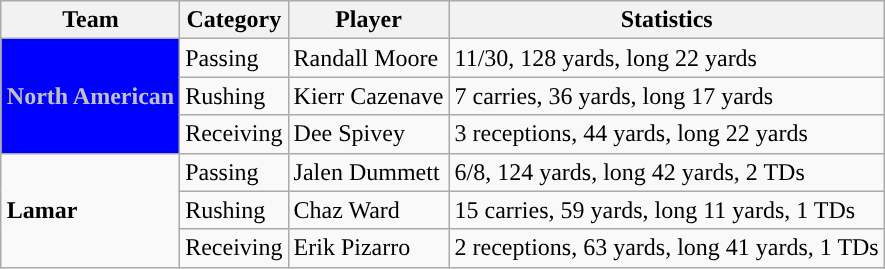<table class="wikitable" style="float: right;">
<tr>
<th>Team</th>
<th>Category</th>
<th>Player</th>
<th>Statistics</th>
</tr>
<tr>
<td rowspan=3 style='color:silver; background: blue; ' valign="center"><strong>North American</strong></td>
<td>Passing</td>
<td>Randall Moore</td>
<td>11/30, 128 yards, long 22 yards</td>
</tr>
<tr>
<td>Rushing</td>
<td>Kierr Cazenave</td>
<td>7 carries, 36 yards, long 17 yards</td>
</tr>
<tr>
<td>Receiving</td>
<td>Dee Spivey</td>
<td>3 receptions, 44 yards, long 22 yards</td>
</tr>
<tr>
<td rowspan=3><strong>Lamar</strong></td>
<td>Passing</td>
<td>Jalen Dummett</td>
<td>6/8, 124 yards, long 42 yards, 2 TDs</td>
</tr>
<tr>
<td>Rushing</td>
<td>Chaz Ward</td>
<td>15 carries, 59 yards, long 11 yards, 1 TDs</td>
</tr>
<tr>
<td>Receiving</td>
<td>Erik Pizarro</td>
<td>2 receptions, 63 yards, long 41 yards, 1 TDs</td>
</tr>
</table>
